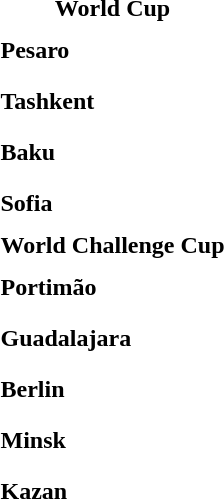<table>
<tr>
<td colspan="4" style="text-align:center;"><strong>World Cup</strong></td>
</tr>
<tr>
<th scope=row style="text-align:left">Pesaro </th>
<td style="height:30px;"></td>
<td style="height:30px;"></td>
<td style="height:30px;"></td>
</tr>
<tr>
<th scope=row style="text-align:left">Tashkent </th>
<td style="height:30px;"></td>
<td style="height:30px;"></td>
<td style="height:30px;"></td>
</tr>
<tr>
<th scope=row style="text-align:left">Baku </th>
<td style="height:30px;"></td>
<td style="height:30px;"></td>
<td style="height:30px;"></td>
</tr>
<tr>
<th scope=row style="text-align:left">Sofia </th>
<td style="height:30px;"></td>
<td style="height:30px;"></td>
<td style="height:30px;"></td>
</tr>
<tr>
<td colspan="4" style="text-align:center;"><strong>World Challenge Cup</strong></td>
</tr>
<tr>
<th scope=row style="text-align:left">Portimão </th>
<td style="height:30px;"></td>
<td style="height:30px;"></td>
<td style="height:30px;"></td>
</tr>
<tr>
<th scope=row style="text-align:left">Guadalajara</th>
<td style="height:30px;"></td>
<td style="height:30px;"></td>
<td style="height:30px;"></td>
</tr>
<tr>
<th scope=row style="text-align:left">Berlin</th>
<td style="height:30px;"></td>
<td style="height:30px;"></td>
<td style="height:30px;"></td>
</tr>
<tr>
<th scope=row style="text-align:left">Minsk</th>
<td style="height:30px;"></td>
<td style="height:30px;"></td>
<td style="height:30px;"></td>
</tr>
<tr>
<th scope=row style="text-align:left">Kazan</th>
<td style="height:30px;"></td>
<td style="height:30px;"></td>
<td style="height:30px;"></td>
</tr>
<tr>
</tr>
</table>
